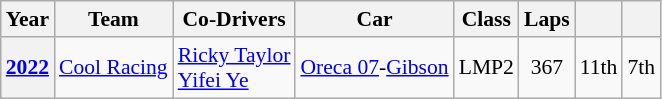<table class="wikitable" style="text-align:center; font-size:90%">
<tr>
<th>Year</th>
<th>Team</th>
<th>Co-Drivers</th>
<th>Car</th>
<th>Class</th>
<th>Laps</th>
<th></th>
<th></th>
</tr>
<tr>
<th><a href='#'>2022</a></th>
<td align="left"nowrap> <a href='#'>Cool Racing</a></td>
<td align="left"nowrap> <a href='#'>Ricky Taylor</a><br> <a href='#'>Yifei Ye</a></td>
<td align="left"nowrap><a href='#'>Oreca 07</a>-<a href='#'>Gibson</a></td>
<td>LMP2</td>
<td>367</td>
<td>11th</td>
<td>7th</td>
</tr>
</table>
